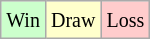<table class="wikitable" border="1">
<tr>
<td style="background:#CCFFCC;"><small>Win</small></td>
<td style="background:#FFFFCC;"><small>Draw</small></td>
<td style="background:#FFCCCC;"><small>Loss</small></td>
</tr>
</table>
